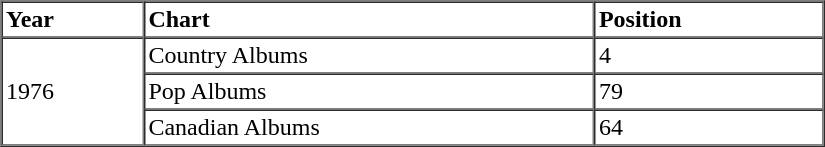<table border=1 cellspacing=0 cellpadding=2 width="550px">
<tr>
<th align="left">Year</th>
<th align="left">Chart</th>
<th align="left">Position</th>
</tr>
<tr>
<td align="left" rowspan="3">1976</td>
<td align="left">Country Albums</td>
<td align="left">4</td>
</tr>
<tr>
<td align="left">Pop Albums</td>
<td align="left">79</td>
</tr>
<tr>
<td align="left">Canadian Albums</td>
<td align="left">64</td>
</tr>
<tr>
</tr>
</table>
